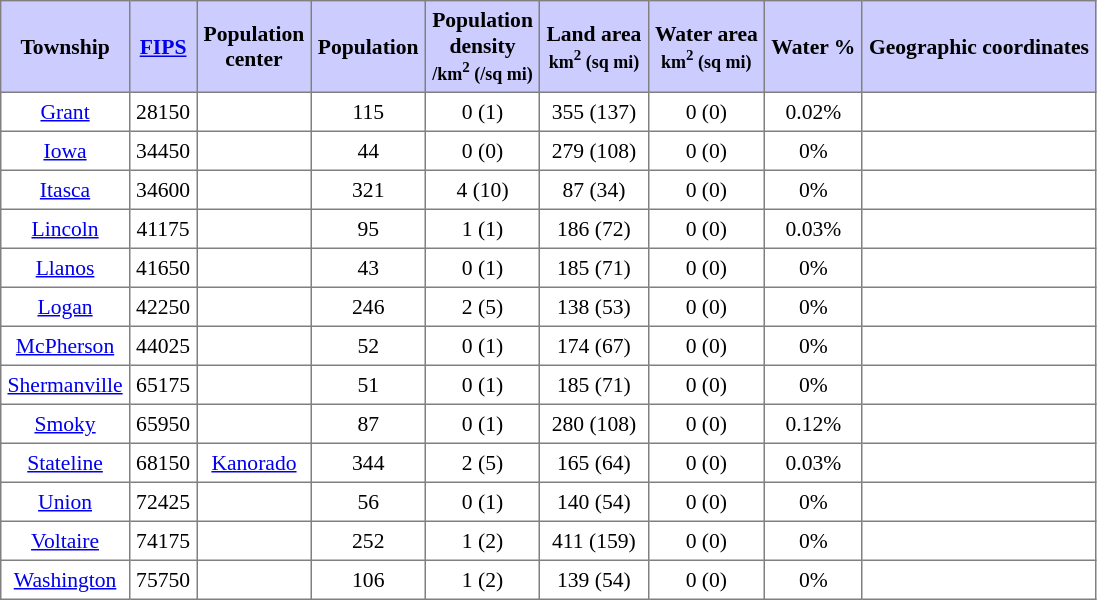<table class="toccolours" border=1 cellspacing=0 cellpadding=4 style="text-align:center; border-collapse:collapse; font-size:90%;">
<tr style="background:#ccccff">
<th>Township</th>
<th><a href='#'>FIPS</a></th>
<th>Population<br>center</th>
<th>Population</th>
<th>Population<br>density<br><small>/km<sup>2</sup> (/sq mi)</small></th>
<th>Land area<br><small>km<sup>2</sup> (sq mi)</small></th>
<th>Water area<br><small>km<sup>2</sup> (sq mi)</small></th>
<th>Water %</th>
<th>Geographic coordinates</th>
</tr>
<tr>
<td><a href='#'>Grant</a></td>
<td>28150</td>
<td></td>
<td>115</td>
<td>0 (1)</td>
<td>355 (137)</td>
<td>0 (0)</td>
<td>0.02%</td>
<td></td>
</tr>
<tr>
<td><a href='#'>Iowa</a></td>
<td>34450</td>
<td></td>
<td>44</td>
<td>0 (0)</td>
<td>279 (108)</td>
<td>0 (0)</td>
<td>0%</td>
<td></td>
</tr>
<tr>
<td><a href='#'>Itasca</a></td>
<td>34600</td>
<td></td>
<td>321</td>
<td>4 (10)</td>
<td>87 (34)</td>
<td>0 (0)</td>
<td>0%</td>
<td></td>
</tr>
<tr>
<td><a href='#'>Lincoln</a></td>
<td>41175</td>
<td></td>
<td>95</td>
<td>1 (1)</td>
<td>186 (72)</td>
<td>0 (0)</td>
<td>0.03%</td>
<td></td>
</tr>
<tr>
<td><a href='#'>Llanos</a></td>
<td>41650</td>
<td></td>
<td>43</td>
<td>0 (1)</td>
<td>185 (71)</td>
<td>0 (0)</td>
<td>0%</td>
<td></td>
</tr>
<tr>
<td><a href='#'>Logan</a></td>
<td>42250</td>
<td></td>
<td>246</td>
<td>2 (5)</td>
<td>138 (53)</td>
<td>0 (0)</td>
<td>0%</td>
<td></td>
</tr>
<tr>
<td><a href='#'>McPherson</a></td>
<td>44025</td>
<td></td>
<td>52</td>
<td>0 (1)</td>
<td>174 (67)</td>
<td>0 (0)</td>
<td>0%</td>
<td></td>
</tr>
<tr>
<td><a href='#'>Shermanville</a></td>
<td>65175</td>
<td></td>
<td>51</td>
<td>0 (1)</td>
<td>185 (71)</td>
<td>0 (0)</td>
<td>0%</td>
<td></td>
</tr>
<tr>
<td><a href='#'>Smoky</a></td>
<td>65950</td>
<td></td>
<td>87</td>
<td>0 (1)</td>
<td>280 (108)</td>
<td>0 (0)</td>
<td>0.12%</td>
<td></td>
</tr>
<tr>
<td><a href='#'>Stateline</a></td>
<td>68150</td>
<td><a href='#'>Kanorado</a></td>
<td>344</td>
<td>2 (5)</td>
<td>165 (64)</td>
<td>0 (0)</td>
<td>0.03%</td>
<td></td>
</tr>
<tr>
<td><a href='#'>Union</a></td>
<td>72425</td>
<td></td>
<td>56</td>
<td>0 (1)</td>
<td>140 (54)</td>
<td>0 (0)</td>
<td>0%</td>
<td></td>
</tr>
<tr>
<td><a href='#'>Voltaire</a></td>
<td>74175</td>
<td></td>
<td>252</td>
<td>1 (2)</td>
<td>411 (159)</td>
<td>0 (0)</td>
<td>0%</td>
<td></td>
</tr>
<tr>
<td><a href='#'>Washington</a></td>
<td>75750</td>
<td></td>
<td>106</td>
<td>1 (2)</td>
<td>139 (54)</td>
<td>0 (0)</td>
<td>0%</td>
<td></td>
</tr>
</table>
